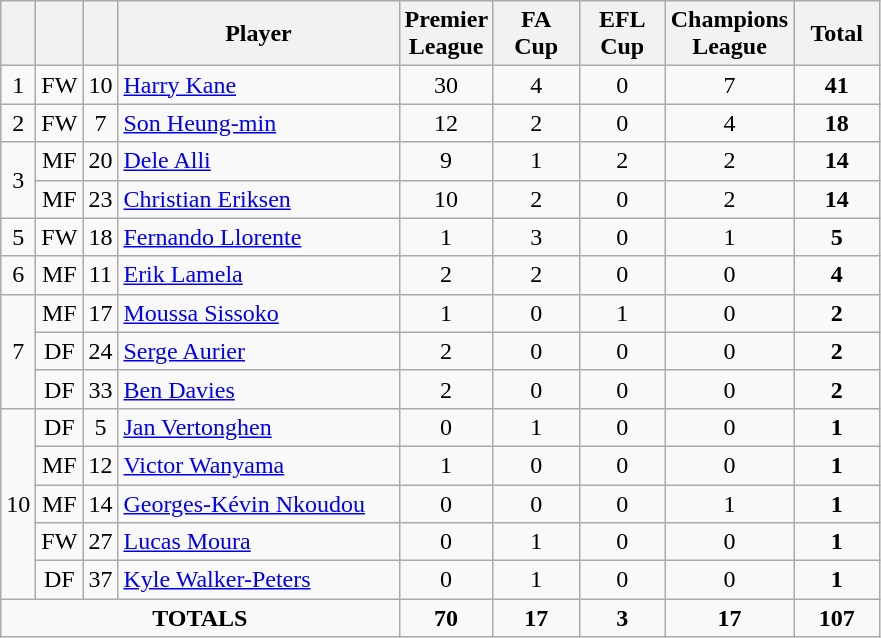<table class="wikitable sortable" style="text-align: center;">
<tr>
<th width=10></th>
<th width=10></th>
<th width=10></th>
<th width=180>Player</th>
<th width=50>Premier League</th>
<th width=50>FA Cup</th>
<th width=50>EFL Cup</th>
<th width=50>Champions League</th>
<th width=50>Total</th>
</tr>
<tr>
<td rowspan="1">1</td>
<td>FW</td>
<td>10</td>
<td align=left> <a href='#'>Harry Kane</a></td>
<td>30</td>
<td>4</td>
<td>0</td>
<td>7</td>
<td><strong>41</strong></td>
</tr>
<tr>
<td rowspan="1">2</td>
<td>FW</td>
<td>7</td>
<td align=left> <a href='#'>Son Heung-min</a></td>
<td>12</td>
<td>2</td>
<td>0</td>
<td>4</td>
<td><strong>18</strong></td>
</tr>
<tr>
<td rowspan="2">3</td>
<td>MF</td>
<td>20</td>
<td align=left> <a href='#'>Dele Alli</a></td>
<td>9</td>
<td>1</td>
<td>2</td>
<td>2</td>
<td><strong>14</strong></td>
</tr>
<tr>
<td>MF</td>
<td>23</td>
<td align=left> <a href='#'>Christian Eriksen</a></td>
<td>10</td>
<td>2</td>
<td>0</td>
<td>2</td>
<td><strong>14</strong></td>
</tr>
<tr>
<td rowspan="1">5</td>
<td>FW</td>
<td>18</td>
<td align=left> <a href='#'>Fernando Llorente</a></td>
<td>1</td>
<td>3</td>
<td>0</td>
<td>1</td>
<td><strong>5</strong></td>
</tr>
<tr>
<td rowspan="1">6</td>
<td>MF</td>
<td>11</td>
<td align=left> <a href='#'>Erik Lamela</a></td>
<td>2</td>
<td>2</td>
<td>0</td>
<td>0</td>
<td><strong>4</strong></td>
</tr>
<tr>
<td rowspan="3">7</td>
<td>MF</td>
<td>17</td>
<td align=left> <a href='#'>Moussa Sissoko</a></td>
<td>1</td>
<td>0</td>
<td>1</td>
<td>0</td>
<td><strong>2</strong></td>
</tr>
<tr>
<td>DF</td>
<td>24</td>
<td align=left> <a href='#'>Serge Aurier</a></td>
<td>2</td>
<td>0</td>
<td>0</td>
<td>0</td>
<td><strong>2</strong></td>
</tr>
<tr>
<td>DF</td>
<td>33</td>
<td align=left> <a href='#'>Ben Davies</a></td>
<td>2</td>
<td>0</td>
<td>0</td>
<td>0</td>
<td><strong>2</strong></td>
</tr>
<tr>
<td rowspan="5">10</td>
<td>DF</td>
<td>5</td>
<td align=left> <a href='#'>Jan Vertonghen</a></td>
<td>0</td>
<td>1</td>
<td>0</td>
<td>0</td>
<td><strong>1</strong></td>
</tr>
<tr>
<td>MF</td>
<td>12</td>
<td align=left> <a href='#'>Victor Wanyama</a></td>
<td>1</td>
<td>0</td>
<td>0</td>
<td>0</td>
<td><strong>1</strong></td>
</tr>
<tr>
<td>MF</td>
<td>14</td>
<td align=left> <a href='#'>Georges-Kévin Nkoudou</a></td>
<td>0</td>
<td>0</td>
<td>0</td>
<td>1</td>
<td><strong>1</strong></td>
</tr>
<tr>
<td>FW</td>
<td>27</td>
<td align=left> <a href='#'>Lucas Moura</a></td>
<td>0</td>
<td>1</td>
<td>0</td>
<td>0</td>
<td><strong>1</strong></td>
</tr>
<tr>
<td>DF</td>
<td>37</td>
<td align=left> <a href='#'>Kyle Walker-Peters</a></td>
<td>0</td>
<td>1</td>
<td>0</td>
<td>0</td>
<td><strong>1</strong></td>
</tr>
<tr>
<td colspan="4"><strong>TOTALS</strong></td>
<td><strong>70</strong></td>
<td><strong>17</strong></td>
<td><strong>3</strong></td>
<td><strong>17</strong></td>
<td><strong>107</strong></td>
</tr>
</table>
